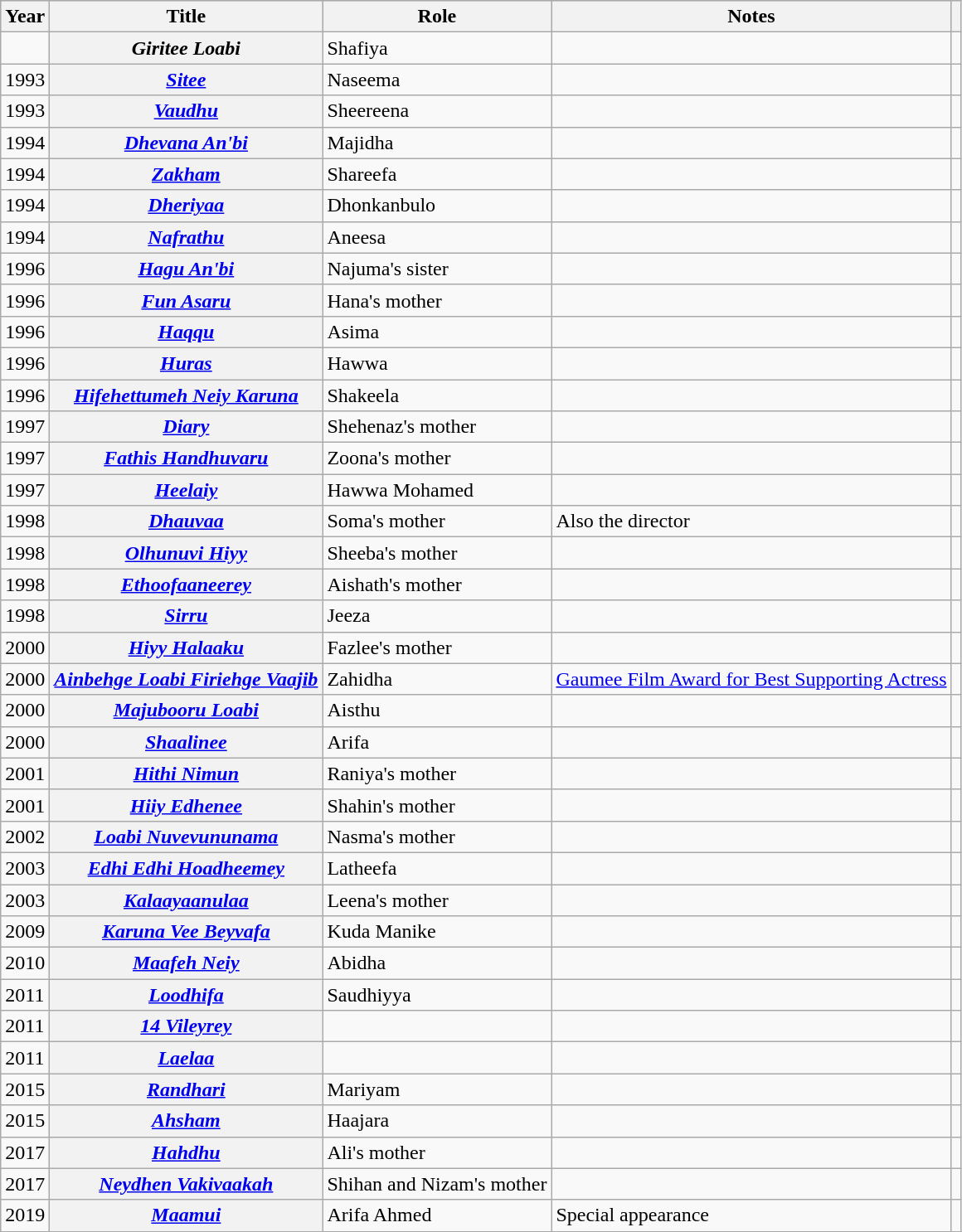<table class="wikitable sortable plainrowheaders">
<tr style="background:#ccc; text-align:center;">
<th scope="col">Year</th>
<th scope="col">Title</th>
<th scope="col">Role</th>
<th scope="col">Notes</th>
<th scope="col" class="unsortable"></th>
</tr>
<tr>
<td></td>
<th scope="row"><em>Giritee Loabi</em></th>
<td>Shafiya</td>
<td></td>
<td></td>
</tr>
<tr>
<td>1993</td>
<th scope="row"><em><a href='#'>Sitee</a></em></th>
<td>Naseema</td>
<td></td>
<td style="text-align: center;"></td>
</tr>
<tr>
<td>1993</td>
<th scope="row"><em><a href='#'>Vaudhu</a></em></th>
<td>Sheereena</td>
<td></td>
<td style="text-align: center;"></td>
</tr>
<tr>
<td>1994</td>
<th scope="row"><em><a href='#'>Dhevana An'bi</a></em></th>
<td>Majidha</td>
<td></td>
<td style="text-align: center;"></td>
</tr>
<tr>
<td>1994</td>
<th scope="row"><em><a href='#'>Zakham</a></em></th>
<td>Shareefa</td>
<td></td>
<td style="text-align: center;"></td>
</tr>
<tr>
<td>1994</td>
<th scope="row"><em><a href='#'>Dheriyaa</a></em></th>
<td>Dhonkanbulo</td>
<td></td>
<td style="text-align: center;"></td>
</tr>
<tr>
<td>1994</td>
<th scope="row"><em><a href='#'>Nafrathu</a></em></th>
<td>Aneesa</td>
<td></td>
<td style="text-align: center;"></td>
</tr>
<tr>
<td>1996</td>
<th scope="row"><em><a href='#'>Hagu An'bi</a></em></th>
<td>Najuma's sister</td>
<td></td>
<td style="text-align: center;"></td>
</tr>
<tr>
<td>1996</td>
<th scope="row"><em><a href='#'>Fun Asaru</a></em></th>
<td>Hana's mother</td>
<td></td>
<td style="text-align: center;"></td>
</tr>
<tr>
<td>1996</td>
<th scope="row"><em><a href='#'>Haqqu</a></em></th>
<td>Asima</td>
<td></td>
<td style="text-align: center;"></td>
</tr>
<tr>
<td>1996</td>
<th scope="row"><em><a href='#'>Huras</a></em></th>
<td>Hawwa</td>
<td></td>
<td style="text-align: center;"></td>
</tr>
<tr>
<td>1996</td>
<th scope="row"><em><a href='#'>Hifehettumeh Neiy Karuna</a></em></th>
<td>Shakeela</td>
<td></td>
<td style="text-align: center;"></td>
</tr>
<tr>
<td>1997</td>
<th scope="row"><em><a href='#'>Diary</a></em></th>
<td>Shehenaz's mother</td>
<td></td>
<td style="text-align: center;"></td>
</tr>
<tr>
<td>1997</td>
<th scope="row"><em><a href='#'>Fathis Handhuvaru</a></em></th>
<td>Zoona's mother</td>
<td></td>
<td style="text-align: center;"></td>
</tr>
<tr>
<td>1997</td>
<th scope="row"><em><a href='#'>Heelaiy</a></em></th>
<td>Hawwa Mohamed</td>
<td></td>
<td style="text-align: center;"></td>
</tr>
<tr>
<td>1998</td>
<th scope="row"><em><a href='#'>Dhauvaa</a></em></th>
<td>Soma's mother</td>
<td>Also the director</td>
<td style="text-align: center;"></td>
</tr>
<tr>
<td>1998</td>
<th scope="row"><em><a href='#'>Olhunuvi Hiyy</a></em></th>
<td>Sheeba's mother</td>
<td></td>
<td style="text-align: center;"></td>
</tr>
<tr>
<td>1998</td>
<th scope="row"><em><a href='#'>Ethoofaaneerey</a></em></th>
<td>Aishath's mother</td>
<td></td>
<td style="text-align: center;"></td>
</tr>
<tr>
<td>1998</td>
<th scope="row"><em><a href='#'>Sirru</a></em></th>
<td>Jeeza</td>
<td></td>
<td style="text-align: center;"></td>
</tr>
<tr>
<td>2000</td>
<th scope="row"><em><a href='#'>Hiyy Halaaku</a></em></th>
<td>Fazlee's mother</td>
<td></td>
<td style="text-align: center;"></td>
</tr>
<tr>
<td>2000</td>
<th scope="row"><em><a href='#'>Ainbehge Loabi Firiehge Vaajib</a></em></th>
<td>Zahidha</td>
<td><a href='#'>Gaumee Film Award for Best Supporting Actress</a></td>
<td style="text-align: center;"></td>
</tr>
<tr>
<td>2000</td>
<th scope="row"><em><a href='#'>Majubooru Loabi</a></em></th>
<td>Aisthu</td>
<td></td>
<td style="text-align: center;"></td>
</tr>
<tr>
<td>2000</td>
<th scope="row"><em><a href='#'>Shaalinee</a></em></th>
<td>Arifa</td>
<td></td>
<td style="text-align: center;"></td>
</tr>
<tr>
<td>2001</td>
<th scope="row"><em><a href='#'>Hithi Nimun</a></em></th>
<td>Raniya's mother</td>
<td></td>
<td style="text-align: center;"></td>
</tr>
<tr>
<td>2001</td>
<th scope="row"><em><a href='#'>Hiiy Edhenee</a></em></th>
<td>Shahin's mother</td>
<td></td>
<td style="text-align: center;"></td>
</tr>
<tr>
<td>2002</td>
<th scope="row"><em><a href='#'>Loabi Nuvevununama</a></em></th>
<td>Nasma's mother</td>
<td></td>
<td style="text-align: center;"></td>
</tr>
<tr>
<td>2003</td>
<th scope="row"><em><a href='#'>Edhi Edhi Hoadheemey</a></em></th>
<td>Latheefa</td>
<td></td>
<td style="text-align: center;"></td>
</tr>
<tr>
<td>2003</td>
<th scope="row"><em><a href='#'>Kalaayaanulaa</a></em></th>
<td>Leena's mother</td>
<td></td>
<td style="text-align: center;"></td>
</tr>
<tr>
<td>2009</td>
<th scope="row"><em><a href='#'>Karuna Vee Beyvafa</a></em></th>
<td>Kuda Manike</td>
<td></td>
<td style="text-align: center;"></td>
</tr>
<tr>
<td>2010</td>
<th scope="row"><em><a href='#'>Maafeh Neiy</a></em></th>
<td>Abidha</td>
<td></td>
<td style="text-align: center;"></td>
</tr>
<tr>
<td>2011</td>
<th scope="row"><em><a href='#'>Loodhifa</a></em></th>
<td>Saudhiyya</td>
<td></td>
<td style="text-align: center;"></td>
</tr>
<tr>
<td>2011</td>
<th scope="row"><em><a href='#'>14 Vileyrey</a></em></th>
<td></td>
<td></td>
<td style="text-align: center;"></td>
</tr>
<tr>
<td>2011</td>
<th scope="row"><em><a href='#'>Laelaa</a></em></th>
<td></td>
<td></td>
<td style="text-align: center;"></td>
</tr>
<tr>
<td>2015</td>
<th scope="row"><em><a href='#'>Randhari</a></em></th>
<td>Mariyam</td>
<td></td>
<td style="text-align: center;"></td>
</tr>
<tr>
<td>2015</td>
<th scope="row"><em><a href='#'>Ahsham</a></em></th>
<td>Haajara</td>
<td></td>
<td style="text-align: center;"></td>
</tr>
<tr>
<td>2017</td>
<th scope="row"><em><a href='#'>Hahdhu</a></em></th>
<td>Ali's mother</td>
<td></td>
<td style="text-align: center;"></td>
</tr>
<tr>
<td>2017</td>
<th scope="row"><em><a href='#'>Neydhen Vakivaakah</a></em></th>
<td>Shihan and Nizam's mother</td>
<td></td>
<td style="text-align: center;"></td>
</tr>
<tr>
<td>2019</td>
<th scope="row"><em><a href='#'>Maamui</a></em></th>
<td>Arifa Ahmed</td>
<td>Special appearance</td>
<td style="text-align: center;"></td>
</tr>
<tr>
</tr>
</table>
